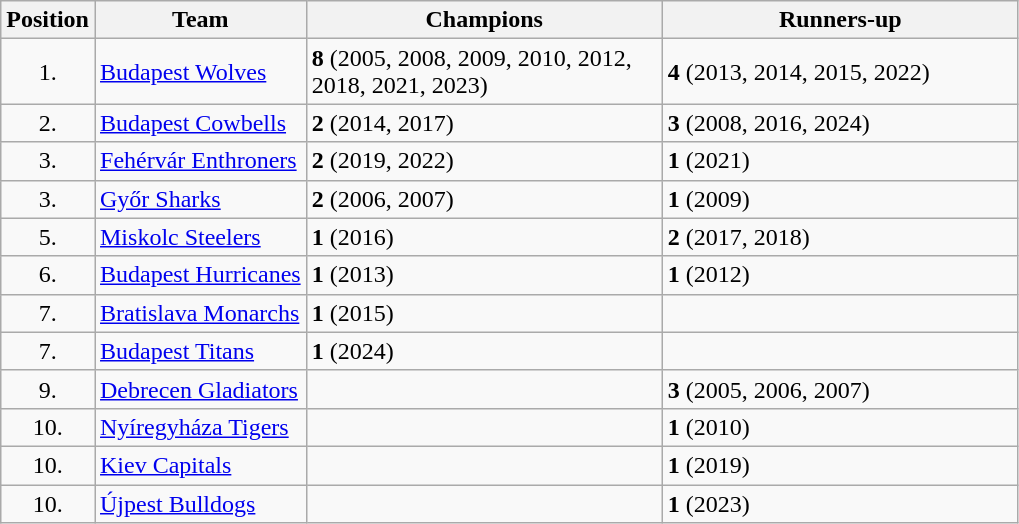<table class=wikitable>
<tr>
<th>Position</th>
<th>Team</th>
<th width=230> Champions</th>
<th width=230> Runners-up</th>
</tr>
<tr>
<td style="text-align:center">1.</td>
<td><a href='#'>Budapest Wolves</a></td>
<td><strong>8</strong> (2005, 2008, 2009, 2010, 2012, 2018, 2021, 2023)</td>
<td><strong>4</strong> (2013, 2014, 2015, 2022)</td>
</tr>
<tr>
<td style="text-align:center">2.</td>
<td><a href='#'>Budapest Cowbells</a></td>
<td><strong>2</strong> (2014, 2017)</td>
<td><strong>3</strong> (2008, 2016, 2024)</td>
</tr>
<tr>
<td style="text-align:center">3.</td>
<td><a href='#'>Fehérvár Enthroners</a></td>
<td><strong>2</strong> (2019, 2022)</td>
<td><strong>1</strong> (2021)</td>
</tr>
<tr>
<td style="text-align:center">3.</td>
<td><a href='#'>Győr Sharks</a></td>
<td><strong>2</strong> (2006, 2007)</td>
<td><strong>1</strong> (2009)</td>
</tr>
<tr>
<td style="text-align:center">5.</td>
<td><a href='#'>Miskolc Steelers</a></td>
<td><strong>1</strong> (2016)</td>
<td><strong>2</strong> (2017, 2018)</td>
</tr>
<tr>
<td style="text-align:center">6.</td>
<td><a href='#'>Budapest Hurricanes</a></td>
<td><strong>1</strong> (2013)</td>
<td><strong>1</strong> (2012)</td>
</tr>
<tr>
<td style="text-align:center">7.</td>
<td><a href='#'>Bratislava Monarchs</a> </td>
<td><strong>1</strong> (2015)</td>
<td></td>
</tr>
<tr>
<td align=center>7.</td>
<td><a href='#'>Budapest Titans</a></td>
<td><strong>1</strong> (2024)</td>
<td></td>
</tr>
<tr>
<td style="text-align:center">9.</td>
<td><a href='#'>Debrecen Gladiators</a></td>
<td></td>
<td><strong>3</strong> (2005, 2006, 2007)</td>
</tr>
<tr>
<td style="text-align:center">10.</td>
<td><a href='#'>Nyíregyháza Tigers</a></td>
<td></td>
<td><strong>1</strong> (2010)</td>
</tr>
<tr>
<td style="text-align:center">10.</td>
<td><a href='#'>Kiev Capitals</a> </td>
<td></td>
<td><strong>1</strong> (2019)</td>
</tr>
<tr>
<td style="text-align:center">10.</td>
<td><a href='#'>Újpest Bulldogs</a></td>
<td></td>
<td><strong>1</strong> (2023)</td>
</tr>
</table>
